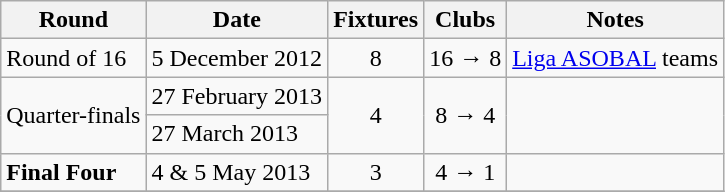<table class="wikitable">
<tr>
<th>Round</th>
<th>Date</th>
<th>Fixtures</th>
<th>Clubs</th>
<th>Notes</th>
</tr>
<tr>
<td>Round of 16</td>
<td>5 December 2012</td>
<td align="center">8</td>
<td align="center">16 → 8</td>
<td align="center"><a href='#'>Liga ASOBAL</a> teams</td>
</tr>
<tr>
<td rowspan="2">Quarter-finals</td>
<td>27 February 2013</td>
<td rowspan="2" align="center">4</td>
<td rowspan="2" align="center">8 → 4</td>
<td rowspan="2" align="center"></td>
</tr>
<tr>
<td>27 March 2013</td>
</tr>
<tr>
<td><strong>Final Four</strong></td>
<td>4 & 5 May 2013</td>
<td align="center">3</td>
<td align="center">4 → 1</td>
<td></td>
</tr>
<tr>
</tr>
</table>
